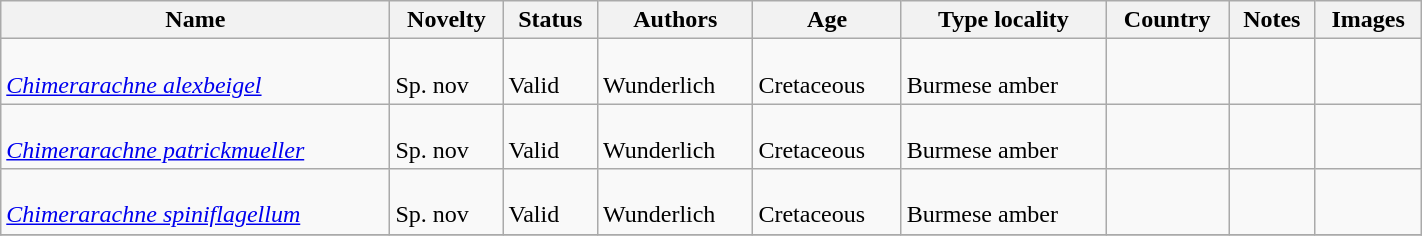<table class="wikitable sortable" align="center" width="75%">
<tr>
<th>Name</th>
<th>Novelty</th>
<th>Status</th>
<th>Authors</th>
<th>Age</th>
<th>Type locality</th>
<th>Country</th>
<th>Notes</th>
<th>Images</th>
</tr>
<tr>
<td><br><em><a href='#'>Chimerarachne alexbeigel</a></em></td>
<td><br>Sp. nov</td>
<td><br>Valid</td>
<td><br>Wunderlich</td>
<td><br>Cretaceous</td>
<td><br>Burmese amber</td>
<td><br></td>
<td></td>
<td></td>
</tr>
<tr>
<td><br><em><a href='#'>Chimerarachne patrickmueller</a></em></td>
<td><br>Sp. nov</td>
<td><br>Valid</td>
<td><br>Wunderlich</td>
<td><br>Cretaceous</td>
<td><br>Burmese amber</td>
<td><br></td>
<td></td>
<td></td>
</tr>
<tr>
<td><br><em><a href='#'>Chimerarachne spiniflagellum</a></em></td>
<td><br>Sp. nov</td>
<td><br>Valid</td>
<td><br>Wunderlich</td>
<td><br>Cretaceous</td>
<td><br>Burmese amber</td>
<td><br></td>
<td></td>
<td></td>
</tr>
<tr>
</tr>
</table>
